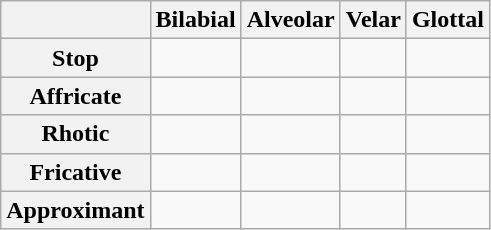<table class="wikitable">
<tr>
<th> </th>
<th>Bilabial</th>
<th>Alveolar</th>
<th>Velar</th>
<th>Glottal</th>
</tr>
<tr>
<th><strong>Stop</strong></th>
<td align="center"></td>
<td align="center"></td>
<td align="center"></td>
<td align="center"></td>
</tr>
<tr>
<th><strong>Affricate</strong></th>
<td> </td>
<td align="center"></td>
<td> </td>
<td> </td>
</tr>
<tr>
<th><strong>Rhotic</strong></th>
<td> </td>
<td align="center"></td>
<td> </td>
<td> </td>
</tr>
<tr>
<th><strong>Fricative</strong></th>
<td> </td>
<td align="center"></td>
<td> </td>
<td align="center"></td>
</tr>
<tr>
<th><strong>Approximant</strong></th>
<td> </td>
<td> </td>
<td align="center"></td>
<td> </td>
</tr>
</table>
